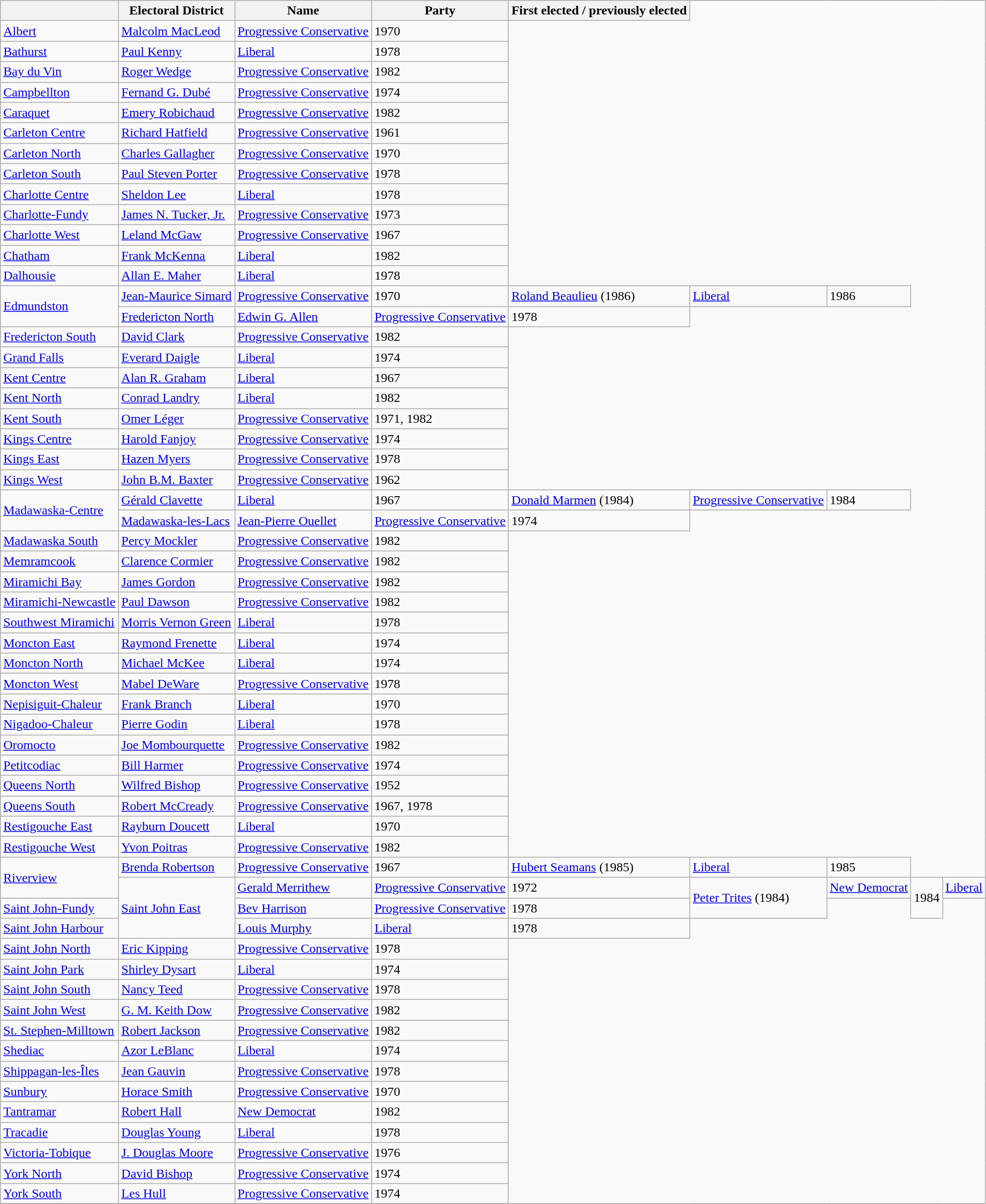<table class="wikitable sortable">
<tr>
<th></th>
<th>Electoral District</th>
<th>Name</th>
<th>Party</th>
<th>First elected / previously elected</th>
</tr>
<tr>
<td><a href='#'>Albert</a></td>
<td><a href='#'>Malcolm MacLeod</a></td>
<td><a href='#'>Progressive Conservative</a></td>
<td>1970</td>
</tr>
<tr>
<td><a href='#'>Bathurst</a></td>
<td><a href='#'>Paul Kenny</a></td>
<td><a href='#'>Liberal</a></td>
<td>1978</td>
</tr>
<tr>
<td><a href='#'>Bay du Vin</a></td>
<td><a href='#'>Roger Wedge</a></td>
<td><a href='#'>Progressive Conservative</a></td>
<td>1982</td>
</tr>
<tr>
<td><a href='#'>Campbellton</a></td>
<td><a href='#'>Fernand G. Dubé</a></td>
<td><a href='#'>Progressive Conservative</a></td>
<td>1974</td>
</tr>
<tr>
<td><a href='#'>Caraquet</a></td>
<td><a href='#'>Emery Robichaud</a></td>
<td><a href='#'>Progressive Conservative</a></td>
<td>1982</td>
</tr>
<tr>
<td><a href='#'>Carleton Centre</a></td>
<td><a href='#'>Richard Hatfield</a></td>
<td><a href='#'>Progressive Conservative</a></td>
<td>1961</td>
</tr>
<tr>
<td><a href='#'>Carleton North</a></td>
<td><a href='#'>Charles Gallagher</a></td>
<td><a href='#'>Progressive Conservative</a></td>
<td>1970</td>
</tr>
<tr>
<td><a href='#'>Carleton South</a></td>
<td><a href='#'>Paul Steven Porter</a></td>
<td><a href='#'>Progressive Conservative</a></td>
<td>1978</td>
</tr>
<tr>
<td><a href='#'>Charlotte Centre</a></td>
<td><a href='#'>Sheldon Lee</a></td>
<td><a href='#'>Liberal</a></td>
<td>1978</td>
</tr>
<tr>
<td><a href='#'>Charlotte-Fundy</a></td>
<td><a href='#'>James N. Tucker, Jr.</a></td>
<td><a href='#'>Progressive Conservative</a></td>
<td>1973</td>
</tr>
<tr>
<td><a href='#'>Charlotte West</a></td>
<td><a href='#'>Leland McGaw</a></td>
<td><a href='#'>Progressive Conservative</a></td>
<td>1967</td>
</tr>
<tr>
<td><a href='#'>Chatham</a></td>
<td><a href='#'>Frank McKenna</a></td>
<td><a href='#'>Liberal</a></td>
<td>1982</td>
</tr>
<tr>
<td><a href='#'>Dalhousie</a></td>
<td><a href='#'>Allan E. Maher</a></td>
<td><a href='#'>Liberal</a></td>
<td>1978</td>
</tr>
<tr>
<td rowspan="2"><a href='#'>Edmundston</a></td>
<td><a href='#'>Jean-Maurice Simard</a></td>
<td><a href='#'>Progressive Conservative</a></td>
<td>1970<br></td>
<td><a href='#'>Roland Beaulieu</a> (1986)</td>
<td><a href='#'>Liberal</a></td>
<td>1986</td>
</tr>
<tr>
<td><a href='#'>Fredericton North</a></td>
<td><a href='#'>Edwin G. Allen</a></td>
<td><a href='#'>Progressive Conservative</a></td>
<td>1978</td>
</tr>
<tr>
<td><a href='#'>Fredericton South</a></td>
<td><a href='#'>David Clark</a></td>
<td><a href='#'>Progressive Conservative</a></td>
<td>1982</td>
</tr>
<tr>
<td><a href='#'>Grand Falls</a></td>
<td><a href='#'>Everard Daigle</a></td>
<td><a href='#'>Liberal</a></td>
<td>1974</td>
</tr>
<tr>
<td><a href='#'>Kent Centre</a></td>
<td><a href='#'>Alan R. Graham</a></td>
<td><a href='#'>Liberal</a></td>
<td>1967</td>
</tr>
<tr>
<td><a href='#'>Kent North</a></td>
<td><a href='#'>Conrad Landry</a></td>
<td><a href='#'>Liberal</a></td>
<td>1982</td>
</tr>
<tr>
<td><a href='#'>Kent South</a></td>
<td><a href='#'>Omer Léger</a></td>
<td><a href='#'>Progressive Conservative</a></td>
<td>1971, 1982</td>
</tr>
<tr>
<td><a href='#'>Kings Centre</a></td>
<td><a href='#'>Harold Fanjoy</a></td>
<td><a href='#'>Progressive Conservative</a></td>
<td>1974</td>
</tr>
<tr>
<td><a href='#'>Kings East</a></td>
<td><a href='#'>Hazen Myers</a></td>
<td><a href='#'>Progressive Conservative</a></td>
<td>1978</td>
</tr>
<tr>
<td><a href='#'>Kings West</a></td>
<td><a href='#'>John B.M. Baxter</a></td>
<td><a href='#'>Progressive Conservative</a></td>
<td>1962</td>
</tr>
<tr>
<td rowspan="2"><a href='#'>Madawaska-Centre</a></td>
<td><a href='#'>Gérald Clavette</a></td>
<td><a href='#'>Liberal</a></td>
<td>1967<br></td>
<td><a href='#'>Donald Marmen</a> (1984)</td>
<td><a href='#'>Progressive Conservative</a></td>
<td>1984</td>
</tr>
<tr>
<td><a href='#'>Madawaska-les-Lacs</a></td>
<td><a href='#'>Jean-Pierre Ouellet</a></td>
<td><a href='#'>Progressive Conservative</a></td>
<td>1974</td>
</tr>
<tr>
<td><a href='#'>Madawaska South</a></td>
<td><a href='#'>Percy Mockler</a></td>
<td><a href='#'>Progressive Conservative</a></td>
<td>1982</td>
</tr>
<tr>
<td><a href='#'>Memramcook</a></td>
<td><a href='#'>Clarence Cormier</a></td>
<td><a href='#'>Progressive Conservative</a></td>
<td>1982</td>
</tr>
<tr>
<td><a href='#'>Miramichi Bay</a></td>
<td><a href='#'>James Gordon</a></td>
<td><a href='#'>Progressive Conservative</a></td>
<td>1982</td>
</tr>
<tr>
<td><a href='#'>Miramichi-Newcastle</a></td>
<td><a href='#'>Paul Dawson</a></td>
<td><a href='#'>Progressive Conservative</a></td>
<td>1982</td>
</tr>
<tr>
<td><a href='#'>Southwest Miramichi</a></td>
<td><a href='#'>Morris Vernon Green</a></td>
<td><a href='#'>Liberal</a></td>
<td>1978</td>
</tr>
<tr>
<td><a href='#'>Moncton East</a></td>
<td><a href='#'>Raymond Frenette</a></td>
<td><a href='#'>Liberal</a></td>
<td>1974</td>
</tr>
<tr>
<td><a href='#'>Moncton North</a></td>
<td><a href='#'>Michael McKee</a></td>
<td><a href='#'>Liberal</a></td>
<td>1974</td>
</tr>
<tr>
<td><a href='#'>Moncton West</a></td>
<td><a href='#'>Mabel DeWare</a></td>
<td><a href='#'>Progressive Conservative</a></td>
<td>1978</td>
</tr>
<tr>
<td><a href='#'>Nepisiguit-Chaleur</a></td>
<td><a href='#'>Frank Branch</a></td>
<td><a href='#'>Liberal</a></td>
<td>1970</td>
</tr>
<tr>
<td><a href='#'>Nigadoo-Chaleur</a></td>
<td><a href='#'>Pierre Godin</a></td>
<td><a href='#'>Liberal</a></td>
<td>1978</td>
</tr>
<tr>
<td><a href='#'>Oromocto</a></td>
<td><a href='#'>Joe Mombourquette</a></td>
<td><a href='#'>Progressive Conservative</a></td>
<td>1982</td>
</tr>
<tr>
<td><a href='#'>Petitcodiac</a></td>
<td><a href='#'>Bill Harmer</a></td>
<td><a href='#'>Progressive Conservative</a></td>
<td>1974</td>
</tr>
<tr>
<td><a href='#'>Queens North</a></td>
<td><a href='#'>Wilfred Bishop</a></td>
<td><a href='#'>Progressive Conservative</a></td>
<td>1952</td>
</tr>
<tr>
<td><a href='#'>Queens South</a></td>
<td><a href='#'>Robert McCready</a></td>
<td><a href='#'>Progressive Conservative</a></td>
<td>1967, 1978</td>
</tr>
<tr>
<td><a href='#'>Restigouche East</a></td>
<td><a href='#'>Rayburn Doucett</a></td>
<td><a href='#'>Liberal</a></td>
<td>1970</td>
</tr>
<tr>
<td><a href='#'>Restigouche West</a></td>
<td><a href='#'>Yvon Poitras</a></td>
<td><a href='#'>Progressive Conservative</a></td>
<td>1982</td>
</tr>
<tr>
<td rowspan="2"><a href='#'>Riverview</a></td>
<td><a href='#'>Brenda Robertson</a></td>
<td><a href='#'>Progressive Conservative</a></td>
<td>1967<br></td>
<td><a href='#'>Hubert Seamans</a> (1985)</td>
<td><a href='#'>Liberal</a></td>
<td>1985</td>
</tr>
<tr>
<td rowspan="3"><a href='#'>Saint John East</a></td>
<td><a href='#'>Gerald Merrithew</a></td>
<td><a href='#'>Progressive Conservative</a></td>
<td>1972<br></td>
<td rowspan="2"><a href='#'>Peter Trites</a> (1984)</td>
<td><a href='#'>New Democrat</a></td>
<td rowspan="2">1984<br></td>
<td><a href='#'>Liberal</a></td>
</tr>
<tr>
<td><a href='#'>Saint John-Fundy</a></td>
<td><a href='#'>Bev Harrison</a></td>
<td><a href='#'>Progressive Conservative</a></td>
<td>1978</td>
</tr>
<tr>
<td><a href='#'>Saint John Harbour</a></td>
<td><a href='#'>Louis Murphy</a></td>
<td><a href='#'>Liberal</a></td>
<td>1978</td>
</tr>
<tr>
<td><a href='#'>Saint John North</a></td>
<td><a href='#'>Eric Kipping</a></td>
<td><a href='#'>Progressive Conservative</a></td>
<td>1978</td>
</tr>
<tr>
<td><a href='#'>Saint John Park</a></td>
<td><a href='#'>Shirley Dysart</a></td>
<td><a href='#'>Liberal</a></td>
<td>1974</td>
</tr>
<tr>
<td><a href='#'>Saint John South</a></td>
<td><a href='#'>Nancy Teed</a></td>
<td><a href='#'>Progressive Conservative</a></td>
<td>1978</td>
</tr>
<tr>
<td><a href='#'>Saint John West</a></td>
<td><a href='#'>G. M. Keith Dow</a></td>
<td><a href='#'>Progressive Conservative</a></td>
<td>1982</td>
</tr>
<tr>
<td><a href='#'>St. Stephen-Milltown</a></td>
<td><a href='#'>Robert Jackson</a></td>
<td><a href='#'>Progressive Conservative</a></td>
<td>1982</td>
</tr>
<tr>
<td><a href='#'>Shediac</a></td>
<td><a href='#'>Azor LeBlanc</a></td>
<td><a href='#'>Liberal</a></td>
<td>1974</td>
</tr>
<tr>
<td><a href='#'>Shippagan-les-Îles</a></td>
<td><a href='#'>Jean Gauvin</a></td>
<td><a href='#'>Progressive Conservative</a></td>
<td>1978</td>
</tr>
<tr>
<td><a href='#'>Sunbury</a></td>
<td><a href='#'>Horace Smith</a></td>
<td><a href='#'>Progressive Conservative</a></td>
<td>1970</td>
</tr>
<tr>
<td><a href='#'>Tantramar</a></td>
<td><a href='#'>Robert Hall</a></td>
<td><a href='#'>New Democrat</a></td>
<td>1982</td>
</tr>
<tr>
<td><a href='#'>Tracadie</a></td>
<td><a href='#'>Douglas Young</a></td>
<td><a href='#'>Liberal</a></td>
<td>1978</td>
</tr>
<tr>
<td><a href='#'>Victoria-Tobique</a></td>
<td><a href='#'>J. Douglas Moore</a></td>
<td><a href='#'>Progressive Conservative</a></td>
<td>1976</td>
</tr>
<tr>
<td><a href='#'>York North</a></td>
<td><a href='#'>David Bishop</a></td>
<td><a href='#'>Progressive Conservative</a></td>
<td>1974</td>
</tr>
<tr>
<td><a href='#'>York South</a></td>
<td><a href='#'>Les Hull</a></td>
<td><a href='#'>Progressive Conservative</a></td>
<td>1974</td>
</tr>
<tr>
</tr>
</table>
